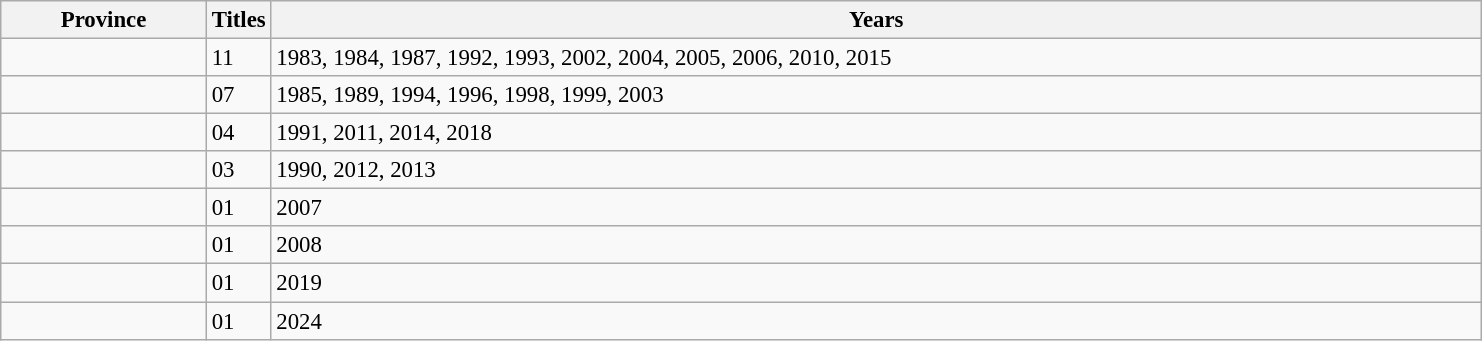<table class="wikitable sortable" style="font-size: 95%">
<tr>
<th width="130">Province</th>
<th width="10">Titles</th>
<th width="800">Years</th>
</tr>
<tr>
<td></td>
<td>11</td>
<td>1983, 1984, 1987, 1992, 1993, 2002, 2004, 2005, 2006, 2010, 2015</td>
</tr>
<tr>
<td></td>
<td>07</td>
<td>1985, 1989, 1994, 1996, 1998, 1999, 2003</td>
</tr>
<tr>
<td></td>
<td>04</td>
<td>1991, 2011, 2014, 2018</td>
</tr>
<tr>
<td></td>
<td>03</td>
<td>1990, 2012, 2013</td>
</tr>
<tr>
<td></td>
<td>01</td>
<td>2007</td>
</tr>
<tr>
<td></td>
<td>01</td>
<td>2008</td>
</tr>
<tr>
<td></td>
<td>01</td>
<td>2019</td>
</tr>
<tr>
<td></td>
<td>01</td>
<td>2024</td>
</tr>
</table>
